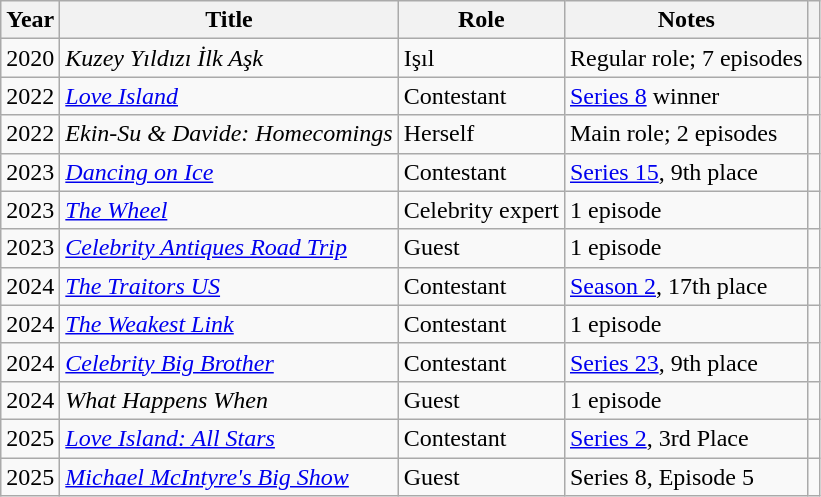<table class="wikitable">
<tr>
<th>Year</th>
<th>Title</th>
<th>Role</th>
<th>Notes</th>
<th></th>
</tr>
<tr>
<td>2020</td>
<td><em>Kuzey Yıldızı İlk Aşk</em></td>
<td>Işıl</td>
<td>Regular role; 7 episodes</td>
<td align="center"></td>
</tr>
<tr>
<td>2022</td>
<td><em><a href='#'>Love Island</a></em></td>
<td>Contestant</td>
<td><a href='#'>Series 8</a> winner</td>
<td align="center"></td>
</tr>
<tr>
<td>2022</td>
<td><em>Ekin-Su & Davide: Homecomings</em></td>
<td>Herself</td>
<td>Main role; 2 episodes</td>
<td align="center"></td>
</tr>
<tr>
<td>2023</td>
<td><em><a href='#'>Dancing on Ice</a></em></td>
<td>Contestant</td>
<td><a href='#'>Series 15</a>, 9th place</td>
<td align="center"></td>
</tr>
<tr>
<td>2023</td>
<td><em><a href='#'>The Wheel</a></em></td>
<td>Celebrity expert</td>
<td>1 episode</td>
<td align="center"></td>
</tr>
<tr>
<td>2023</td>
<td><em><a href='#'>Celebrity Antiques Road Trip</a></em></td>
<td>Guest</td>
<td>1 episode</td>
<td align="center"></td>
</tr>
<tr>
<td>2024</td>
<td><em><a href='#'>The Traitors US</a></em></td>
<td>Contestant</td>
<td><a href='#'>Season 2</a>, 17th place</td>
<td align="center"></td>
</tr>
<tr>
<td>2024</td>
<td><em><a href='#'>The Weakest Link</a></em></td>
<td>Contestant</td>
<td>1 episode</td>
<td align="center"></td>
</tr>
<tr>
<td>2024</td>
<td><em><a href='#'>Celebrity Big Brother</a></em></td>
<td>Contestant</td>
<td><a href='#'>Series 23</a>, 9th place</td>
<td align="center"></td>
</tr>
<tr>
<td>2024</td>
<td><em>What Happens When</em></td>
<td>Guest</td>
<td>1 episode</td>
<td></td>
</tr>
<tr>
<td>2025</td>
<td><em><a href='#'>Love Island: All Stars</a></em></td>
<td>Contestant</td>
<td><a href='#'>Series 2</a>, 3rd Place</td>
<td></td>
</tr>
<tr>
<td>2025</td>
<td><em><a href='#'>Michael McIntyre's Big Show</a></em></td>
<td>Guest</td>
<td>Series 8, Episode 5</td>
<td></td>
</tr>
</table>
